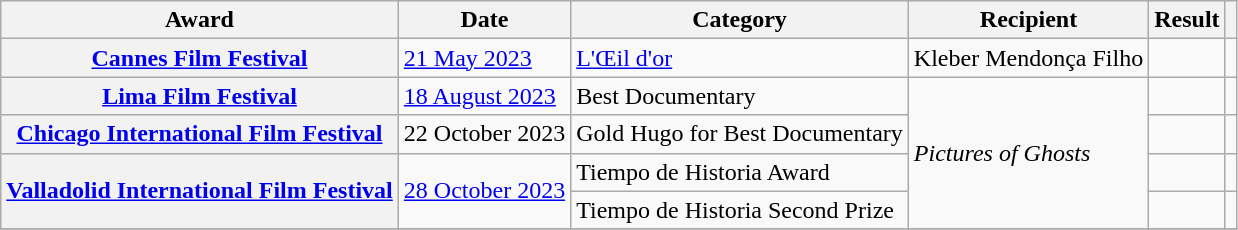<table class="wikitable sortable plainrowheaders">
<tr>
<th>Award</th>
<th>Date</th>
<th>Category</th>
<th>Recipient</th>
<th>Result</th>
<th></th>
</tr>
<tr>
<th scope="row"><a href='#'>Cannes Film Festival</a></th>
<td><a href='#'>21 May 2023</a></td>
<td><a href='#'>L'Œil d'or</a></td>
<td>Kleber Mendonça Filho</td>
<td></td>
<td></td>
</tr>
<tr>
<th scope="row"><a href='#'>Lima Film Festival</a></th>
<td><a href='#'>18 August 2023</a></td>
<td>Best Documentary</td>
<td rowspan="4"><em>Pictures of Ghosts</em></td>
<td></td>
<td></td>
</tr>
<tr>
<th scope="row"><a href='#'>Chicago International Film Festival</a></th>
<td>22 October 2023</td>
<td>Gold Hugo for Best Documentary</td>
<td></td>
<td></td>
</tr>
<tr>
<th scope="row" rowspan="2"><a href='#'>Valladolid International Film Festival</a></th>
<td rowspan="2"><a href='#'>28 October 2023</a></td>
<td>Tiempo de Historia Award</td>
<td></td>
<td align="center"></td>
</tr>
<tr>
<td>Tiempo de Historia Second Prize</td>
<td></td>
<td align="center"></td>
</tr>
<tr>
</tr>
</table>
